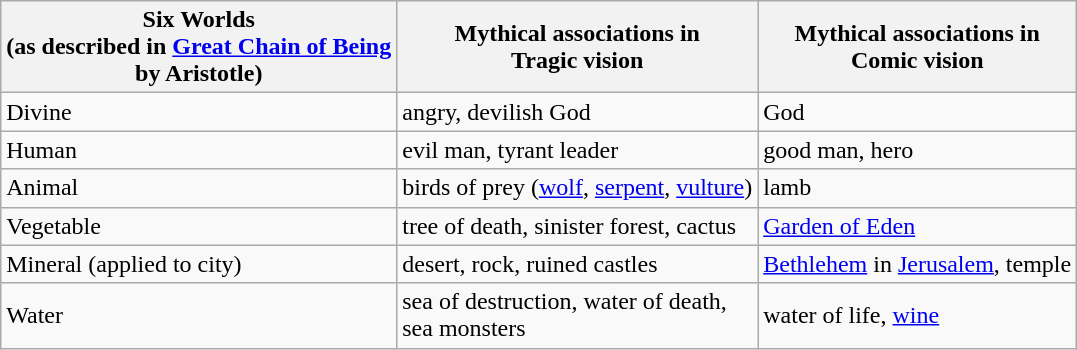<table class="wikitable">
<tr>
<th>Six Worlds<br>(as described in <a href='#'>Great Chain of Being</a><br>by Aristotle)</th>
<th>Mythical associations in<br>Tragic vision</th>
<th>Mythical associations in<br>Comic vision</th>
</tr>
<tr>
<td>Divine</td>
<td>angry, devilish God</td>
<td>God</td>
</tr>
<tr>
<td>Human</td>
<td>evil man, tyrant leader</td>
<td>good man, hero</td>
</tr>
<tr>
<td>Animal</td>
<td>birds of prey (<a href='#'>wolf</a>, <a href='#'>serpent</a>, <a href='#'>vulture</a>)</td>
<td>lamb</td>
</tr>
<tr>
<td>Vegetable</td>
<td>tree of death, sinister forest, cactus</td>
<td><a href='#'>Garden of Eden</a></td>
</tr>
<tr>
<td>Mineral (applied to city)</td>
<td>desert, rock, ruined castles</td>
<td><a href='#'>Bethlehem</a> in <a href='#'>Jerusalem</a>, temple</td>
</tr>
<tr>
<td>Water</td>
<td>sea of destruction, water of death,<br>sea monsters</td>
<td>water of life, <a href='#'>wine</a></td>
</tr>
</table>
